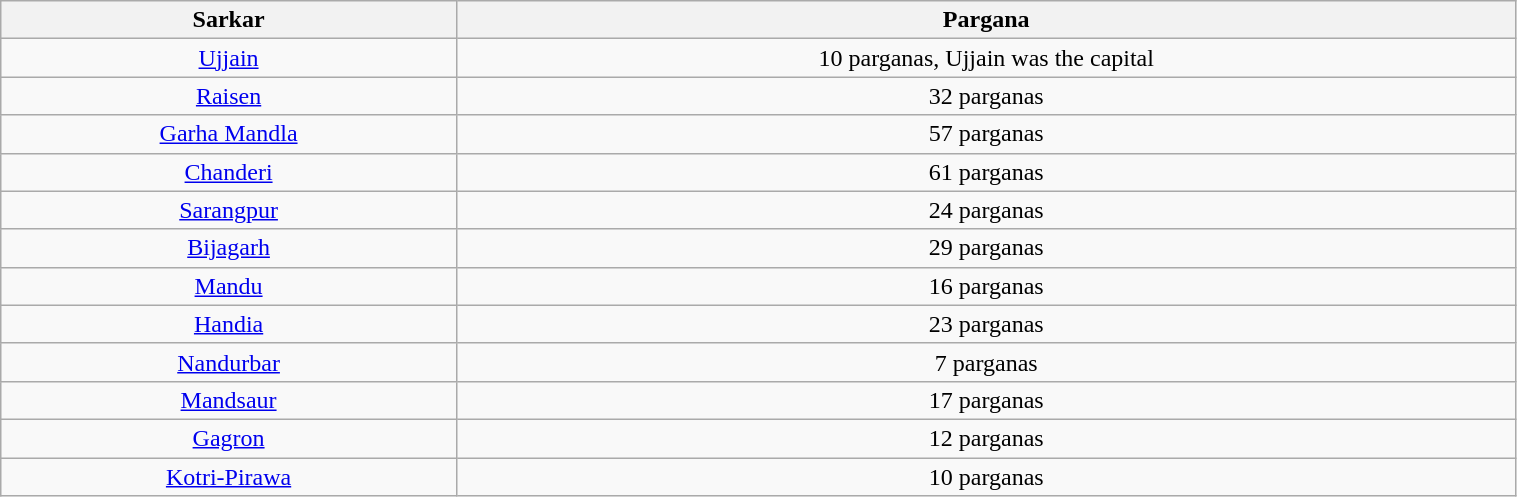<table class="wikitable" style="width:80%; text-align:center" border="1" align="center">
<tr>
<th>Sarkar</th>
<th>Pargana</th>
</tr>
<tr>
<td><a href='#'>Ujjain</a></td>
<td>10 parganas, Ujjain was the capital</td>
</tr>
<tr>
<td><a href='#'>Raisen</a></td>
<td>32 parganas</td>
</tr>
<tr>
<td><a href='#'>Garha Mandla</a></td>
<td>57 parganas</td>
</tr>
<tr>
<td><a href='#'>Chanderi</a></td>
<td>61 parganas</td>
</tr>
<tr>
<td><a href='#'>Sarangpur</a></td>
<td>24 parganas</td>
</tr>
<tr>
<td><a href='#'>Bijagarh</a></td>
<td>29 parganas</td>
</tr>
<tr>
<td><a href='#'>Mandu</a></td>
<td>16 parganas</td>
</tr>
<tr>
<td><a href='#'>Handia</a></td>
<td>23 parganas</td>
</tr>
<tr>
<td><a href='#'>Nandurbar</a></td>
<td>7 parganas</td>
</tr>
<tr>
<td><a href='#'>Mandsaur</a></td>
<td>17 parganas</td>
</tr>
<tr>
<td><a href='#'>Gagron</a></td>
<td>12 parganas</td>
</tr>
<tr>
<td><a href='#'>Kotri-Pirawa</a></td>
<td>10 parganas</td>
</tr>
</table>
